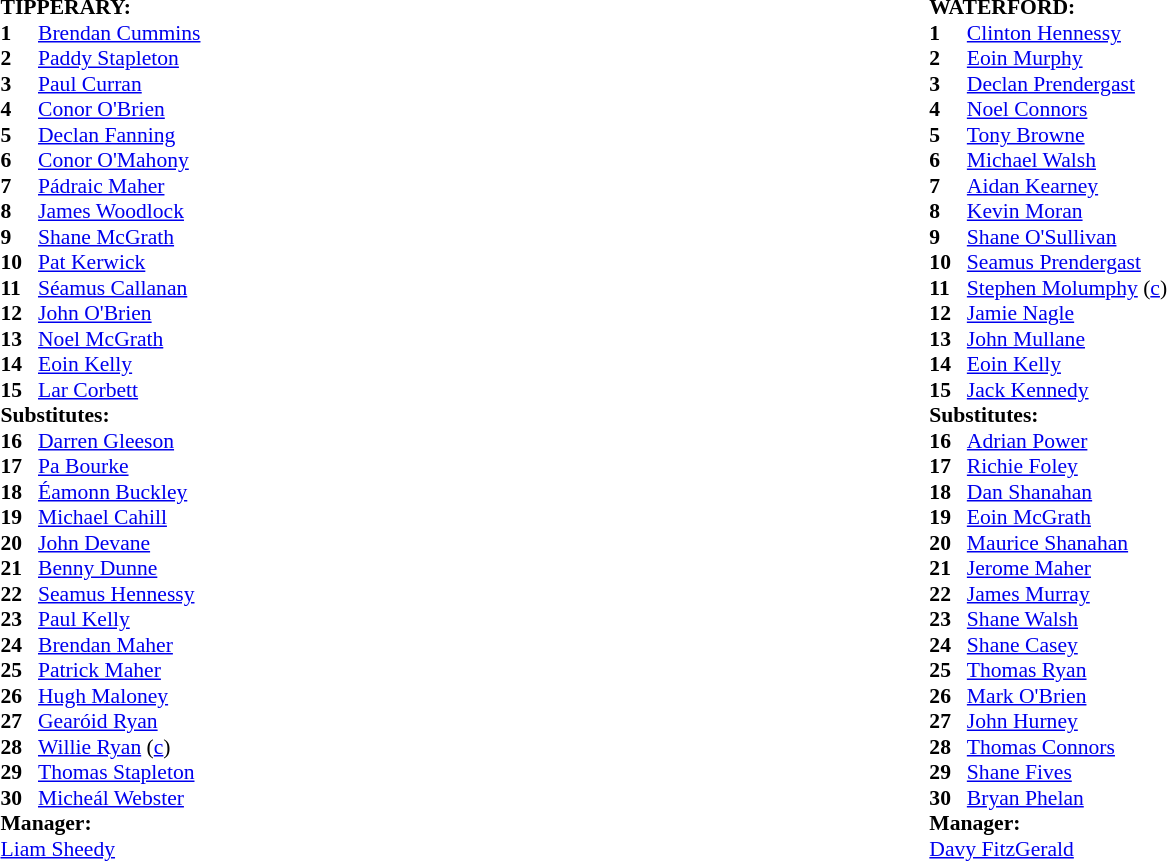<table width="75%">
<tr>
<td valign="top" width="50%"><br><table style="font-size: 90%" cellspacing="0" cellpadding="0">
<tr>
<td colspan="4"><strong>TIPPERARY:</strong></td>
</tr>
<tr>
<th width=25></th>
</tr>
<tr>
<td><strong>1</strong></td>
<td><a href='#'>Brendan Cummins</a></td>
</tr>
<tr>
<td><strong>2</strong></td>
<td><a href='#'>Paddy Stapleton</a></td>
</tr>
<tr>
<td><strong>3</strong></td>
<td><a href='#'>Paul Curran</a></td>
<td></td>
<td></td>
</tr>
<tr>
<td><strong>4</strong></td>
<td><a href='#'>Conor O'Brien</a></td>
</tr>
<tr>
<td><strong>5</strong></td>
<td><a href='#'>Declan Fanning</a></td>
</tr>
<tr>
<td><strong>6</strong></td>
<td><a href='#'>Conor O'Mahony</a></td>
<td>   </td>
</tr>
<tr>
<td><strong>7</strong></td>
<td><a href='#'>Pádraic Maher</a></td>
</tr>
<tr>
<td><strong>8</strong></td>
<td><a href='#'>James Woodlock</a></td>
<td></td>
<td></td>
</tr>
<tr>
<td><strong>9</strong></td>
<td><a href='#'>Shane McGrath</a></td>
</tr>
<tr>
<td><strong>10</strong></td>
<td><a href='#'>Pat Kerwick</a></td>
<td></td>
<td></td>
</tr>
<tr>
<td><strong>11</strong></td>
<td><a href='#'>Séamus Callanan</a></td>
</tr>
<tr>
<td><strong>12</strong></td>
<td><a href='#'>John O'Brien</a></td>
<td></td>
<td></td>
</tr>
<tr>
<td><strong>13</strong></td>
<td><a href='#'>Noel McGrath</a></td>
</tr>
<tr>
<td><strong>14</strong></td>
<td><a href='#'>Eoin Kelly</a></td>
<td></td>
<td></td>
</tr>
<tr>
<td><strong>15</strong></td>
<td><a href='#'>Lar Corbett</a></td>
</tr>
<tr>
<td colspan=3><strong>Substitutes:</strong></td>
</tr>
<tr>
<td><strong>16</strong></td>
<td><a href='#'>Darren Gleeson</a></td>
</tr>
<tr>
<td><strong>17</strong></td>
<td><a href='#'>Pa Bourke</a></td>
</tr>
<tr>
<td><strong>18</strong></td>
<td><a href='#'>Éamonn Buckley</a></td>
</tr>
<tr>
<td><strong>19</strong></td>
<td><a href='#'>Michael Cahill</a></td>
</tr>
<tr>
<td><strong>20</strong></td>
<td><a href='#'>John Devane</a></td>
</tr>
<tr>
<td><strong>21</strong></td>
<td><a href='#'>Benny Dunne</a></td>
<td></td>
<td></td>
</tr>
<tr>
<td><strong>22</strong></td>
<td><a href='#'>Seamus Hennessy</a>   </td>
</tr>
<tr>
<td><strong>23</strong></td>
<td><a href='#'>Paul Kelly</a></td>
</tr>
<tr>
<td><strong>24</strong></td>
<td><a href='#'>Brendan Maher</a></td>
<td></td>
<td></td>
</tr>
<tr>
<td><strong>25</strong></td>
<td><a href='#'>Patrick Maher</a></td>
</tr>
<tr>
<td><strong>26</strong></td>
<td><a href='#'>Hugh Maloney</a></td>
<td></td>
<td></td>
</tr>
<tr>
<td><strong>27</strong></td>
<td><a href='#'>Gearóid Ryan</a></td>
</tr>
<tr>
<td><strong>28</strong></td>
<td><a href='#'>Willie Ryan</a> (<a href='#'>c</a>)</td>
<td></td>
<td></td>
</tr>
<tr>
<td><strong>29</strong></td>
<td><a href='#'>Thomas Stapleton</a></td>
</tr>
<tr>
<td><strong>30</strong></td>
<td><a href='#'>Micheál Webster</a></td>
<td></td>
<td></td>
</tr>
<tr>
<td colspan=3><strong>Manager:</strong></td>
</tr>
<tr>
<td colspan=4><a href='#'>Liam Sheedy</a></td>
</tr>
</table>
</td>
<td valign="top" width="50%"><br><table style="font-size: 90%" cellspacing="0" cellpadding="0" align=center>
<tr>
<td colspan="4"><strong>WATERFORD:</strong></td>
</tr>
<tr>
<th width=25></th>
</tr>
<tr>
<td><strong>1</strong></td>
<td><a href='#'>Clinton Hennessy</a></td>
</tr>
<tr>
<td><strong>2</strong></td>
<td><a href='#'>Eoin Murphy</a></td>
</tr>
<tr>
<td><strong>3</strong></td>
<td><a href='#'>Declan Prendergast</a></td>
</tr>
<tr>
<td><strong>4</strong></td>
<td><a href='#'>Noel Connors</a></td>
</tr>
<tr>
<td><strong>5</strong></td>
<td><a href='#'>Tony Browne</a></td>
<td>   </td>
</tr>
<tr>
<td><strong>6</strong></td>
<td><a href='#'>Michael Walsh</a></td>
</tr>
<tr>
<td><strong>7</strong></td>
<td><a href='#'>Aidan Kearney</a></td>
</tr>
<tr>
<td><strong>8</strong></td>
<td><a href='#'>Kevin Moran</a></td>
<td></td>
<td></td>
</tr>
<tr>
<td><strong>9</strong></td>
<td><a href='#'>Shane O'Sullivan</a></td>
</tr>
<tr>
<td><strong>10</strong></td>
<td><a href='#'>Seamus Prendergast</a></td>
<td></td>
<td></td>
</tr>
<tr>
<td><strong>11</strong></td>
<td><a href='#'>Stephen Molumphy</a> (<a href='#'>c</a>)   </td>
</tr>
<tr>
<td><strong>12</strong></td>
<td><a href='#'>Jamie Nagle</a></td>
<td></td>
<td></td>
</tr>
<tr>
<td><strong>13</strong></td>
<td><a href='#'>John Mullane</a></td>
</tr>
<tr>
<td><strong>14</strong></td>
<td><a href='#'>Eoin Kelly</a></td>
</tr>
<tr>
<td><strong>15</strong></td>
<td><a href='#'>Jack Kennedy</a></td>
<td></td>
<td></td>
</tr>
<tr>
<td colspan=3><strong>Substitutes:</strong></td>
</tr>
<tr>
<td><strong>16</strong></td>
<td><a href='#'>Adrian Power</a></td>
</tr>
<tr>
<td><strong>17</strong></td>
<td><a href='#'>Richie Foley</a></td>
<td></td>
<td></td>
</tr>
<tr>
<td><strong>18</strong></td>
<td><a href='#'>Dan Shanahan</a></td>
<td></td>
<td></td>
</tr>
<tr>
<td><strong>19</strong></td>
<td><a href='#'>Eoin McGrath</a></td>
<td></td>
<td></td>
</tr>
<tr>
<td><strong>20</strong></td>
<td><a href='#'>Maurice Shanahan</a></td>
<td></td>
<td></td>
</tr>
<tr>
<td><strong>21</strong></td>
<td><a href='#'>Jerome Maher</a></td>
</tr>
<tr>
<td><strong>22</strong></td>
<td><a href='#'>James Murray</a></td>
</tr>
<tr>
<td><strong>23</strong></td>
<td><a href='#'>Shane Walsh</a></td>
</tr>
<tr>
<td><strong>24</strong></td>
<td><a href='#'>Shane Casey</a></td>
</tr>
<tr>
<td><strong>25</strong></td>
<td><a href='#'>Thomas Ryan</a></td>
</tr>
<tr>
<td><strong>26</strong></td>
<td><a href='#'>Mark O'Brien</a></td>
</tr>
<tr>
<td><strong>27</strong></td>
<td><a href='#'>John Hurney</a></td>
</tr>
<tr>
<td><strong>28</strong></td>
<td><a href='#'>Thomas Connors</a></td>
</tr>
<tr>
<td><strong>29</strong></td>
<td><a href='#'>Shane Fives</a></td>
</tr>
<tr>
<td><strong>30</strong></td>
<td><a href='#'>Bryan Phelan</a></td>
</tr>
<tr>
<td colspan=3><strong>Manager:</strong></td>
</tr>
<tr>
<td colspan=4><a href='#'>Davy FitzGerald</a></td>
</tr>
</table>
</td>
</tr>
</table>
